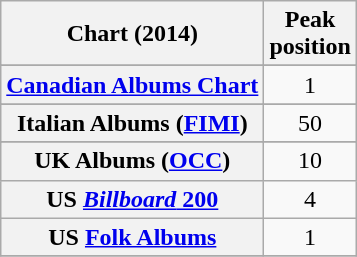<table class="wikitable sortable plainrowheaders" style="text-align:center">
<tr>
<th scope="col">Chart (2014)</th>
<th scope="col">Peak<br>position</th>
</tr>
<tr>
</tr>
<tr>
</tr>
<tr>
</tr>
<tr>
</tr>
<tr>
<th scope="row"><a href='#'>Canadian Albums Chart</a></th>
<td style="text-align:center;">1</td>
</tr>
<tr>
</tr>
<tr>
</tr>
<tr>
</tr>
<tr>
</tr>
<tr>
<th scope="row">Italian Albums (<a href='#'>FIMI</a>)</th>
<td align="center">50</td>
</tr>
<tr>
</tr>
<tr>
</tr>
<tr>
</tr>
<tr>
</tr>
<tr>
<th scope="row">UK Albums (<a href='#'>OCC</a>)</th>
<td style="text-align:center;">10</td>
</tr>
<tr>
<th scope="row">US <a href='#'><em>Billboard</em> 200</a></th>
<td style="text-align:center;">4</td>
</tr>
<tr>
<th scope="row">US <a href='#'>Folk Albums</a></th>
<td style="text-align:center;">1</td>
</tr>
<tr>
</tr>
</table>
